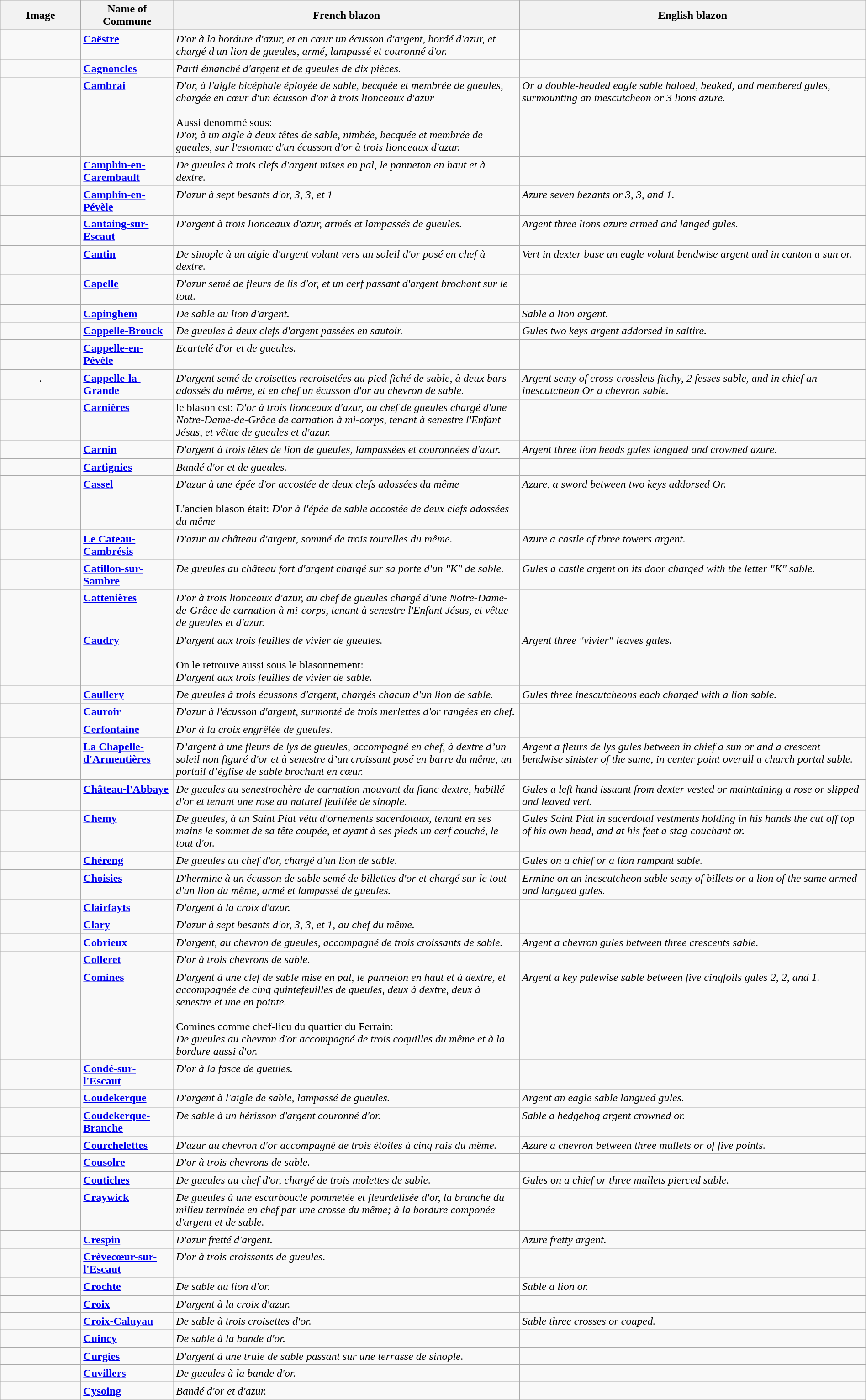<table class="wikitable" width="100%">
<tr>
<th width="110">Image</th>
<th>Name of Commune</th>
<th width="40%">French blazon</th>
<th width="40%">English blazon</th>
</tr>
<tr valign=top>
<td align=center></td>
<td><strong><a href='#'>Caëstre</a></strong></td>
<td><em>D'or à la bordure d'azur, et en cœur un écusson d'argent, bordé d'azur, et chargé d'un lion de gueules, armé, lampassé et couronné d'or.</em></td>
<td></td>
</tr>
<tr valign=top>
<td align=center></td>
<td><strong><a href='#'>Cagnoncles</a></strong></td>
<td><em>Parti émanché d'argent et de gueules de dix pièces.</em></td>
<td></td>
</tr>
<tr valign=top>
<td align=center></td>
<td><strong><a href='#'>Cambrai</a></strong></td>
<td><em>D'or, à l'aigle bicéphale éployée de sable, becquée et membrée de gueules, chargée en cœur d'un écusson d'or à trois lionceaux d'azur</em><br><br>Aussi denommé sous:<br><em>D'or, à un aigle à deux têtes de sable, nimbée, becquée et membrée de gueules, sur l'estomac d'un écusson d'or à trois lionceaux d'azur.</em><br></td>
<td><em>Or a double-headed eagle sable haloed, beaked, and membered gules, surmounting an inescutcheon or 3 lions azure.</em></td>
</tr>
<tr valign=top>
<td align=center></td>
<td><strong><a href='#'>Camphin-en-Carembault</a></strong></td>
<td><em>De gueules à trois clefs d'argent mises en pal, le panneton en haut et à dextre.</em></td>
<td></td>
</tr>
<tr valign=top>
<td align=center></td>
<td><strong><a href='#'>Camphin-en-Pévèle</a></strong></td>
<td><em>D'azur à sept besants d'or, 3, 3, et 1</em></td>
<td><em>Azure seven bezants or 3, 3, and 1.</em></td>
</tr>
<tr valign=top>
<td align=center></td>
<td><strong><a href='#'>Cantaing-sur-Escaut</a></strong></td>
<td><em>D'argent à trois lionceaux d'azur, armés et lampassés de gueules.</em></td>
<td><em>Argent three lions azure armed and langed gules.</em></td>
</tr>
<tr valign=top>
<td align=center></td>
<td><strong><a href='#'>Cantin</a></strong></td>
<td><em>De sinople à un aigle d'argent volant vers un soleil d'or posé en chef à dextre.</em></td>
<td><em>Vert in dexter base an eagle volant bendwise argent and in canton a sun or.</em></td>
</tr>
<tr valign=top>
<td align=center></td>
<td><strong><a href='#'>Capelle</a></strong></td>
<td><em>D'azur semé de fleurs de lis d'or, et un cerf passant d'argent brochant sur le tout.</em></td>
<td></td>
</tr>
<tr valign=top>
<td align=center></td>
<td><strong><a href='#'>Capinghem</a></strong></td>
<td><em>De sable au lion d'argent.</em></td>
<td><em>Sable a lion argent.</em></td>
</tr>
<tr valign=top>
<td align=center></td>
<td><strong><a href='#'>Cappelle-Brouck</a></strong></td>
<td><em>De gueules à deux clefs d'argent passées en sautoir.</em></td>
<td><em>Gules two keys argent addorsed in saltire.</em></td>
</tr>
<tr valign=top>
<td align=center></td>
<td><strong><a href='#'>Cappelle-en-Pévèle</a></strong></td>
<td><em>Ecartelé d'or et de gueules.</em></td>
<td></td>
</tr>
<tr valign=top>
<td align=center>.</td>
<td><strong><a href='#'>Cappelle-la-Grande</a></strong></td>
<td><em>D'argent semé de croisettes recroisetées au pied fiché de sable, à deux bars adossés du même, et en chef un écusson d'or au chevron de sable.</em></td>
<td><em>Argent semy of cross-crosslets fitchy, 2 fesses sable, and in chief an inescutcheon Or a chevron sable.</em><br>

</td>
</tr>
<tr valign=top>
<td align=center></td>
<td><strong><a href='#'>Carnières</a></strong></td>
<td>le blason est: <em>D'or à trois lionceaux d'azur, au chef de gueules chargé d'une Notre-Dame-de-Grâce de carnation à mi-corps, tenant à senestre l'Enfant Jésus, et vêtue de gueules et d'azur.</em></td>
<td></td>
</tr>
<tr valign=top>
<td align=center></td>
<td><strong><a href='#'>Carnin</a></strong></td>
<td><em>D'argent à trois têtes de lion de gueules, lampassées et couronnées d'azur.</em></td>
<td><em>Argent three lion heads gules langued and crowned azure.</em></td>
</tr>
<tr valign=top>
<td align=center></td>
<td><strong><a href='#'>Cartignies</a></strong></td>
<td><em>Bandé d'or et de gueules.</em></td>
<td></td>
</tr>
<tr valign=top>
<td align=center></td>
<td><strong><a href='#'>Cassel</a></strong></td>
<td><em>D'azur à une épée d'or accostée de deux clefs adossées du même</em><br><br> L'ancien blason était: <em>D'or à l'épée de sable accostée de deux clefs adossées du même</em></td>
<td><em>Azure, a sword between two keys addorsed Or.</em></td>
</tr>
<tr valign=top>
<td align=center></td>
<td><strong><a href='#'>Le Cateau-Cambrésis</a></strong></td>
<td><em>D'azur au château d'argent, sommé de trois tourelles du même.</em></td>
<td><em>Azure a castle of three towers argent.</em></td>
</tr>
<tr valign=top>
<td align=center></td>
<td><strong><a href='#'>Catillon-sur-Sambre</a></strong></td>
<td><em>De gueules au château fort d'argent chargé sur sa porte d'un "K" de sable.</em></td>
<td><em>Gules a castle argent on its door charged with the letter "K" sable.</em></td>
</tr>
<tr valign=top>
<td align=center></td>
<td><strong><a href='#'>Cattenières</a></strong></td>
<td><em>D'or à trois lionceaux d'azur, au chef de gueules chargé d'une Notre-Dame-de-Grâce de carnation à mi-corps, tenant à senestre l'Enfant Jésus, et vêtue de gueules et d'azur.</em></td>
<td></td>
</tr>
<tr valign=top>
<td align=center></td>
<td><strong><a href='#'>Caudry</a></strong></td>
<td><em>D'argent aux trois feuilles de vivier de gueules.</em><br><br> On le retrouve aussi sous le blasonnement:<br><em>D'argent aux trois feuilles de vivier de sable.</em></td>
<td><em>Argent three "vivier" leaves gules.</em></td>
</tr>
<tr valign=top>
<td align=center></td>
<td><strong><a href='#'>Caullery</a></strong></td>
<td><em>De gueules à trois écussons d'argent, chargés chacun d'un lion de sable.</em></td>
<td><em>Gules three inescutcheons each charged with a lion sable.</em></td>
</tr>
<tr valign=top>
<td align=center></td>
<td><strong><a href='#'>Cauroir</a></strong></td>
<td><em>D'azur à l'écusson d'argent, surmonté de trois merlettes d'or rangées en chef.</em></td>
<td></td>
</tr>
<tr valign=top>
<td align=center></td>
<td><strong><a href='#'>Cerfontaine</a></strong></td>
<td><em>D'or à la croix engrêlée de gueules.</em></td>
<td></td>
</tr>
<tr valign=top>
<td align=center></td>
<td><strong><a href='#'>La Chapelle-d'Armentières</a></strong></td>
<td><em>D’argent à une fleurs de lys de gueules, accompagné en chef, à dextre d’un soleil non figuré d'or et à senestre d’un croissant posé en barre du même, un portail d’église de sable brochant en cœur.</em></td>
<td><em>Argent a fleurs de lys gules between in chief a sun or and a crescent bendwise sinister of the same, in center point overall a church portal sable.</em></td>
</tr>
<tr valign=top>
<td align=center></td>
<td><strong><a href='#'>Château-l'Abbaye</a></strong></td>
<td><em>De gueules au senestrochère de carnation mouvant du flanc dextre, habillé d'or et tenant une rose au naturel feuillée de sinople.</em></td>
<td><em>Gules a left hand issuant from dexter vested or maintaining a rose or slipped and leaved vert.</em></td>
</tr>
<tr valign=top>
<td align=center></td>
<td><strong><a href='#'>Chemy</a></strong></td>
<td><em>De gueules, à un Saint Piat vétu d'ornements sacerdotaux, tenant en ses mains le sommet de sa tête coupée, et ayant à ses pieds un cerf couché, le tout d'or.</em></td>
<td><em>Gules Saint Piat in sacerdotal vestments holding in his hands the cut off top of his own head, and at his feet a stag couchant or.</em></td>
</tr>
<tr valign=top>
<td align=center></td>
<td><strong><a href='#'>Chéreng</a></strong></td>
<td><em>De gueules au chef d'or, chargé d'un lion de sable.</em></td>
<td><em>Gules on a chief or a lion rampant sable.</em></td>
</tr>
<tr valign=top>
<td align=center></td>
<td><strong><a href='#'>Choisies</a></strong></td>
<td><em>D'hermine à un écusson de sable semé de billettes d'or et chargé sur le tout d'un lion du même, armé et lampassé de gueules.</em></td>
<td><em>Ermine on an inescutcheon sable semy of billets or a lion of the same armed and langued gules.</em></td>
</tr>
<tr valign=top>
<td align=center></td>
<td><strong><a href='#'>Clairfayts</a></strong></td>
<td><em>D'argent à la croix d'azur.</em></td>
<td></td>
</tr>
<tr valign=top>
<td align=center></td>
<td><strong><a href='#'>Clary</a></strong></td>
<td><em>D'azur à sept besants d'or, 3, 3, et 1, au chef du même.</em></td>
<td></td>
</tr>
<tr valign=top>
<td align=center></td>
<td><strong><a href='#'>Cobrieux</a></strong></td>
<td><em>D'argent, au chevron de gueules, accompagné de trois croissants de sable.</em></td>
<td><em>Argent a chevron gules between three crescents sable.</em></td>
</tr>
<tr valign=top>
<td align=center></td>
<td><strong><a href='#'>Colleret</a></strong></td>
<td><em>D'or à trois chevrons de sable.</em></td>
<td></td>
</tr>
<tr valign=top>
<td align=center></td>
<td><strong><a href='#'>Comines</a></strong></td>
<td><em>D'argent à une clef de sable mise en pal, le panneton en haut et à dextre, et accompagnée de cinq quintefeuilles de gueules, deux à dextre, deux à senestre et une en pointe.</em><br><br> Comines comme chef-lieu du quartier du Ferrain:<br><em>De gueules au chevron d'or accompagné de trois coquilles du même et à la bordure aussi d'or.</em></td>
<td><em>Argent a key palewise sable between five cinqfoils gules 2, 2, and 1.</em></td>
</tr>
<tr valign=top>
<td align=center></td>
<td><strong><a href='#'>Condé-sur-l'Escaut</a></strong></td>
<td><em>D'or à la fasce de gueules.</em></td>
<td></td>
</tr>
<tr valign=top>
<td align=center></td>
<td><strong><a href='#'>Coudekerque</a></strong></td>
<td><em>D'argent à l'aigle de sable, lampassé de gueules.</em></td>
<td><em>Argent an eagle sable langued gules.</em></td>
</tr>
<tr valign=top>
<td align=center></td>
<td><strong><a href='#'>Coudekerque-Branche</a></strong></td>
<td><em>De sable à un hérisson d'argent couronné d'or.</em></td>
<td><em>Sable a hedgehog argent crowned or.</em></td>
</tr>
<tr valign=top>
<td align=center></td>
<td><strong><a href='#'>Courchelettes</a></strong></td>
<td><em>D'azur au chevron d'or accompagné de trois étoiles à cinq rais du même.</em></td>
<td><em>Azure a chevron between three mullets or of five points.</em></td>
</tr>
<tr valign=top>
<td align=center></td>
<td><strong><a href='#'>Cousolre</a></strong></td>
<td><em>D'or à trois chevrons de sable.</em></td>
<td></td>
</tr>
<tr valign=top>
<td align=center></td>
<td><strong><a href='#'>Coutiches</a></strong></td>
<td><em>De gueules au chef d'or, chargé de trois molettes de sable.</em></td>
<td><em>Gules on a chief or three mullets pierced sable.</em></td>
</tr>
<tr valign=top>
<td align=center></td>
<td><strong><a href='#'>Craywick</a></strong></td>
<td><em>De gueules à une escarboucle pommetée et fleurdelisée d'or, la branche du milieu terminée en chef par une crosse du même; à la bordure componée d'argent et de sable.</em></td>
<td></td>
</tr>
<tr valign=top>
<td align=center></td>
<td><strong><a href='#'>Crespin</a></strong></td>
<td><em>D'azur fretté d'argent.</em></td>
<td><em>Azure fretty argent.</em></td>
</tr>
<tr valign=top>
<td align=center></td>
<td><strong><a href='#'>Crèvecœur-sur-l'Escaut</a></strong></td>
<td><em>D'or à trois croissants de gueules.</em></td>
<td></td>
</tr>
<tr valign=top>
<td align=center></td>
<td><strong><a href='#'>Crochte</a></strong></td>
<td><em>De sable au lion d'or.</em></td>
<td><em>Sable a lion or.</em></td>
</tr>
<tr valign=top>
<td align=center></td>
<td><strong><a href='#'>Croix</a></strong></td>
<td><em> D'argent à la croix d'azur.</em></td>
<td></td>
</tr>
<tr valign=top>
<td align=center></td>
<td><strong><a href='#'>Croix-Caluyau</a></strong></td>
<td><em>De sable à trois croisettes d'or.</em></td>
<td><em>Sable three crosses or couped.</em></td>
</tr>
<tr valign=top>
<td align=center></td>
<td><strong><a href='#'>Cuincy</a></strong></td>
<td><em>De sable à la bande d'or.</em></td>
<td></td>
</tr>
<tr valign=top>
<td align=center></td>
<td><strong><a href='#'>Curgies</a></strong></td>
<td><em>D'argent à une truie de sable passant sur une terrasse de sinople.</em></td>
<td></td>
</tr>
<tr valign=top>
<td align=center></td>
<td><strong><a href='#'>Cuvillers</a></strong></td>
<td><em>De gueules à la bande d'or.</em></td>
<td></td>
</tr>
<tr valign=top>
<td align=center></td>
<td><strong><a href='#'>Cysoing</a></strong></td>
<td><em>Bandé d'or et d'azur.</em></td>
<td></td>
</tr>
</table>
